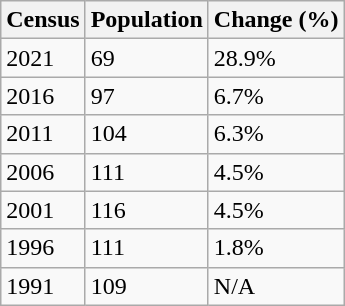<table class="wikitable">
<tr>
<th>Census</th>
<th>Population</th>
<th>Change (%)</th>
</tr>
<tr>
<td>2021</td>
<td>69</td>
<td> 28.9%</td>
</tr>
<tr>
<td>2016</td>
<td>97</td>
<td> 6.7%</td>
</tr>
<tr>
<td>2011</td>
<td>104</td>
<td> 6.3%</td>
</tr>
<tr>
<td>2006</td>
<td>111</td>
<td> 4.5%</td>
</tr>
<tr>
<td>2001</td>
<td>116</td>
<td> 4.5%</td>
</tr>
<tr>
<td>1996</td>
<td>111</td>
<td> 1.8%</td>
</tr>
<tr>
<td>1991</td>
<td>109</td>
<td>N/A</td>
</tr>
</table>
